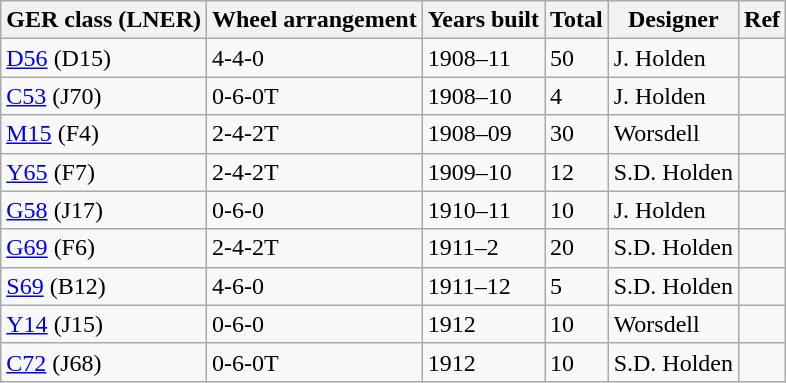<table class=wikitable>
<tr>
<th>GER class (LNER)</th>
<th>Wheel arrangement</th>
<th>Years built</th>
<th>Total</th>
<th>Designer</th>
<th>Ref</th>
</tr>
<tr>
<td><a href='#'>D56</a> (D15)</td>
<td>4-4-0</td>
<td>1908–11</td>
<td>50</td>
<td>J. Holden</td>
<td></td>
</tr>
<tr>
<td><a href='#'>C53</a> (J70)</td>
<td>0-6-0T</td>
<td>1908–10</td>
<td>4</td>
<td>J. Holden</td>
<td></td>
</tr>
<tr>
<td><a href='#'>M15</a> (F4)</td>
<td>2-4-2T</td>
<td>1908–09</td>
<td>30</td>
<td>Worsdell</td>
<td></td>
</tr>
<tr>
<td><a href='#'>Y65</a> (F7)</td>
<td>2-4-2T</td>
<td>1909–10</td>
<td>12</td>
<td>S.D. Holden</td>
<td></td>
</tr>
<tr>
<td><a href='#'>G58</a> (J17)</td>
<td>0-6-0</td>
<td>1910–11</td>
<td>10</td>
<td>J. Holden</td>
<td></td>
</tr>
<tr>
<td><a href='#'>G69</a> (F6)</td>
<td>2-4-2T</td>
<td>1911–2</td>
<td>20</td>
<td>S.D. Holden</td>
<td></td>
</tr>
<tr>
<td><a href='#'>S69</a> (B12)</td>
<td>4-6-0</td>
<td>1911–12</td>
<td>5</td>
<td>S.D. Holden</td>
<td></td>
</tr>
<tr>
<td><a href='#'>Y14</a> (J15)</td>
<td>0-6-0</td>
<td>1912</td>
<td>10</td>
<td>Worsdell</td>
<td></td>
</tr>
<tr>
<td><a href='#'>C72</a> (J68)</td>
<td>0-6-0T</td>
<td>1912</td>
<td>10</td>
<td>S.D. Holden</td>
<td></td>
</tr>
</table>
